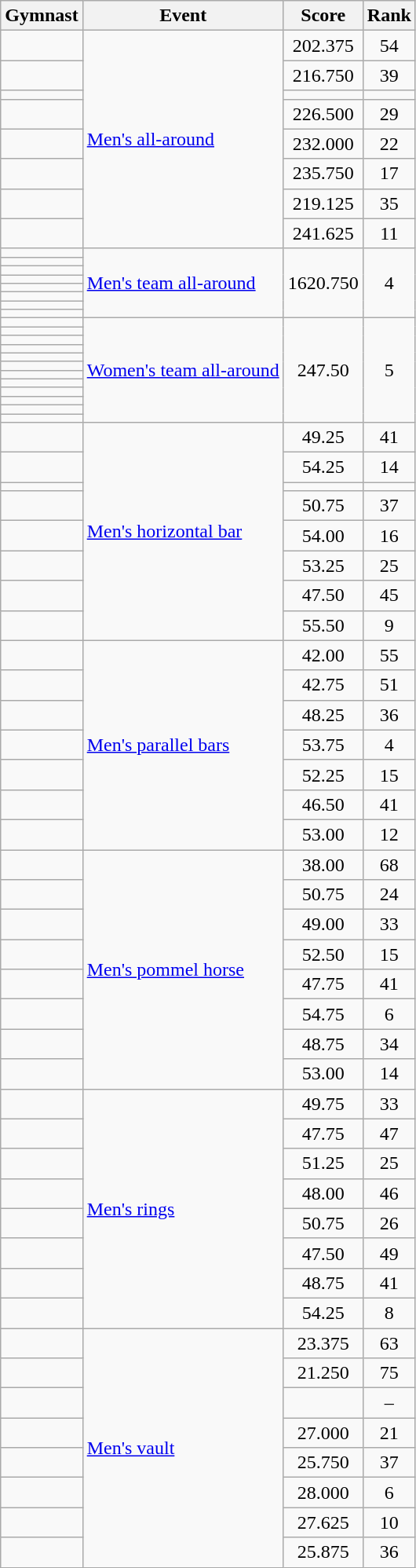<table class="wikitable sortable" style="text-align:center">
<tr>
<th>Gymnast</th>
<th>Event</th>
<th>Score</th>
<th>Rank</th>
</tr>
<tr>
<td align=left></td>
<td align=left rowspan=8><a href='#'>Men's all-around</a></td>
<td>202.375</td>
<td>54</td>
</tr>
<tr>
<td align=left></td>
<td>216.750</td>
<td>39</td>
</tr>
<tr>
<td align=left></td>
<td></td>
<td></td>
</tr>
<tr>
<td align=left></td>
<td>226.500</td>
<td>29</td>
</tr>
<tr>
<td align=left></td>
<td>232.000</td>
<td>22</td>
</tr>
<tr>
<td align=left></td>
<td>235.750</td>
<td>17</td>
</tr>
<tr>
<td align=left></td>
<td>219.125</td>
<td>35</td>
</tr>
<tr>
<td align=left></td>
<td>241.625</td>
<td>11</td>
</tr>
<tr>
<td align=left></td>
<td align=left rowspan=8><a href='#'>Men's team all-around</a></td>
<td rowspan=8>1620.750</td>
<td rowspan=8>4</td>
</tr>
<tr>
<td align=left></td>
</tr>
<tr>
<td align=left></td>
</tr>
<tr>
<td align=left></td>
</tr>
<tr>
<td align=left></td>
</tr>
<tr>
<td align=left></td>
</tr>
<tr>
<td align=left></td>
</tr>
<tr>
<td align=left></td>
</tr>
<tr>
<td align=left></td>
<td align=left rowspan=12><a href='#'>Women's team all-around</a></td>
<td rowspan=12>247.50</td>
<td rowspan=12>5</td>
</tr>
<tr>
<td align=left></td>
</tr>
<tr>
<td align=left></td>
</tr>
<tr>
<td align=left></td>
</tr>
<tr>
<td align=left></td>
</tr>
<tr>
<td align=left></td>
</tr>
<tr>
<td align=left></td>
</tr>
<tr>
<td align=left></td>
</tr>
<tr>
<td align=left></td>
</tr>
<tr>
<td align=left></td>
</tr>
<tr>
<td align=left></td>
</tr>
<tr>
<td align=left></td>
</tr>
<tr>
<td align=left></td>
<td align=left rowspan=8><a href='#'>Men's horizontal bar</a></td>
<td>49.25</td>
<td>41</td>
</tr>
<tr>
<td align=left></td>
<td>54.25</td>
<td>14</td>
</tr>
<tr>
<td align=left></td>
<td></td>
<td></td>
</tr>
<tr>
<td align=left></td>
<td>50.75</td>
<td>37</td>
</tr>
<tr>
<td align=left></td>
<td>54.00</td>
<td>16</td>
</tr>
<tr>
<td align=left></td>
<td>53.25</td>
<td>25</td>
</tr>
<tr>
<td align=left></td>
<td>47.50</td>
<td>45</td>
</tr>
<tr>
<td align=left></td>
<td>55.50</td>
<td>9</td>
</tr>
<tr>
<td align=left></td>
<td align=left rowspan=7><a href='#'>Men's parallel bars</a></td>
<td>42.00</td>
<td>55</td>
</tr>
<tr>
<td align=left></td>
<td>42.75</td>
<td>51</td>
</tr>
<tr>
<td align=left></td>
<td>48.25</td>
<td>36</td>
</tr>
<tr>
<td align=left></td>
<td>53.75</td>
<td>4</td>
</tr>
<tr>
<td align=left></td>
<td>52.25</td>
<td>15</td>
</tr>
<tr>
<td align=left></td>
<td>46.50</td>
<td>41</td>
</tr>
<tr>
<td align=left></td>
<td>53.00</td>
<td>12</td>
</tr>
<tr>
<td align=left></td>
<td align=left rowspan=8><a href='#'>Men's pommel horse</a></td>
<td>38.00</td>
<td>68</td>
</tr>
<tr>
<td align=left></td>
<td>50.75</td>
<td>24</td>
</tr>
<tr>
<td align=left></td>
<td>49.00</td>
<td>33</td>
</tr>
<tr>
<td align=left></td>
<td>52.50</td>
<td>15</td>
</tr>
<tr>
<td align=left></td>
<td>47.75</td>
<td>41</td>
</tr>
<tr>
<td align=left></td>
<td>54.75</td>
<td>6</td>
</tr>
<tr>
<td align=left></td>
<td>48.75</td>
<td>34</td>
</tr>
<tr>
<td align=left></td>
<td>53.00</td>
<td>14</td>
</tr>
<tr>
<td align=left></td>
<td align=left rowspan=8><a href='#'>Men's rings</a></td>
<td>49.75</td>
<td>33</td>
</tr>
<tr>
<td align=left></td>
<td>47.75</td>
<td>47</td>
</tr>
<tr>
<td align=left></td>
<td>51.25</td>
<td>25</td>
</tr>
<tr>
<td align=left></td>
<td>48.00</td>
<td>46</td>
</tr>
<tr>
<td align=left></td>
<td>50.75</td>
<td>26</td>
</tr>
<tr>
<td align=left></td>
<td>47.50</td>
<td>49</td>
</tr>
<tr>
<td align=left></td>
<td>48.75</td>
<td>41</td>
</tr>
<tr>
<td align=left></td>
<td>54.25</td>
<td>8</td>
</tr>
<tr>
<td align=left></td>
<td align=left rowspan=8><a href='#'>Men's vault</a></td>
<td>23.375</td>
<td>63</td>
</tr>
<tr>
<td align=left></td>
<td>21.250</td>
<td>75</td>
</tr>
<tr>
<td align=left></td>
<td></td>
<td>–</td>
</tr>
<tr>
<td align=left></td>
<td>27.000</td>
<td>21</td>
</tr>
<tr>
<td align=left></td>
<td>25.750</td>
<td>37</td>
</tr>
<tr>
<td align=left></td>
<td>28.000</td>
<td>6</td>
</tr>
<tr>
<td align=left></td>
<td>27.625</td>
<td>10</td>
</tr>
<tr>
<td align=left></td>
<td>25.875</td>
<td>36</td>
</tr>
</table>
